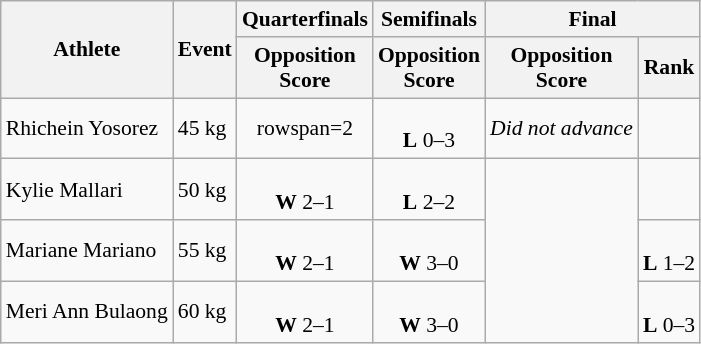<table class="wikitable" style="font-size:90%">
<tr>
<th rowspan=2>Athlete</th>
<th rowspan=2>Event</th>
<th>Quarterfinals</th>
<th>Semifinals</th>
<th colspan=2>Final</th>
</tr>
<tr style="font-size:95">
<th>Opposition<br>Score</th>
<th>Opposition<br>Score</th>
<th>Opposition<br>Score</th>
<th>Rank</th>
</tr>
<tr align=center>
<td align=left>Rhichein Yosorez</td>
<td align=left>45 kg</td>
<td>rowspan=2 </td>
<td><br><strong>L</strong> 0–3</td>
<td><em>Did not advance</em></td>
<td></td>
</tr>
<tr align=center>
<td align=left>Kylie Mallari</td>
<td align=left>50 kg</td>
<td><br><strong>W</strong> 2–1</td>
<td><br><strong>L</strong> 2–2</td>
<td rowspan=3></td>
</tr>
<tr align=center>
<td align=left>Mariane Mariano</td>
<td align=left>55 kg</td>
<td><br><strong>W</strong> 2–1</td>
<td><br><strong>W</strong> 3–0</td>
<td><br><strong>L</strong> 1–2</td>
</tr>
<tr align=center>
<td align=left>Meri Ann Bulaong</td>
<td align=left>60 kg</td>
<td><br><strong>W</strong> 2–1</td>
<td><br><strong>W</strong> 3–0</td>
<td><br><strong>L</strong> 0–3</td>
</tr>
</table>
